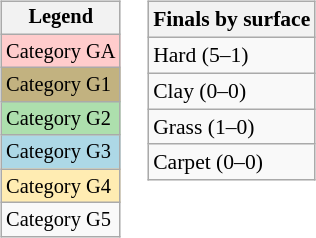<table>
<tr valign=top>
<td><br><table class="wikitable" style="font-size:85%;">
<tr>
<th>Legend</th>
</tr>
<tr bgcolor=#ffcccc>
<td>Category GA</td>
</tr>
<tr bgcolor=#C2B280>
<td>Category G1</td>
</tr>
<tr bgcolor="#ADDFAD">
<td>Category G2</td>
</tr>
<tr bgcolor="lightblue">
<td>Category G3</td>
</tr>
<tr bgcolor=#ffecb2>
<td>Category G4</td>
</tr>
<tr>
<td>Category G5</td>
</tr>
</table>
</td>
<td><br><table class="wikitable" style="font-size:90%">
<tr>
<th>Finals by surface</th>
</tr>
<tr>
<td>Hard (5–1)</td>
</tr>
<tr>
<td>Clay (0–0)</td>
</tr>
<tr>
<td>Grass (1–0)</td>
</tr>
<tr>
<td>Carpet (0–0)</td>
</tr>
</table>
</td>
</tr>
</table>
